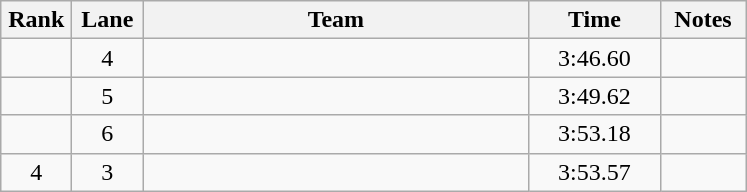<table class="wikitable sortable" style="text-align:center;">
<tr>
<th width=40>Rank</th>
<th width=40>Lane</th>
<th width=250>Team</th>
<th width=80>Time</th>
<th width=50>Notes</th>
</tr>
<tr>
<td></td>
<td>4</td>
<td align=left> </td>
<td>3:46.60</td>
<td></td>
</tr>
<tr>
<td></td>
<td>5</td>
<td align=left> </td>
<td>3:49.62</td>
<td></td>
</tr>
<tr>
<td></td>
<td>6</td>
<td align=left> </td>
<td>3:53.18</td>
<td></td>
</tr>
<tr>
<td>4</td>
<td>3</td>
<td align=left> </td>
<td>3:53.57</td>
<td></td>
</tr>
</table>
